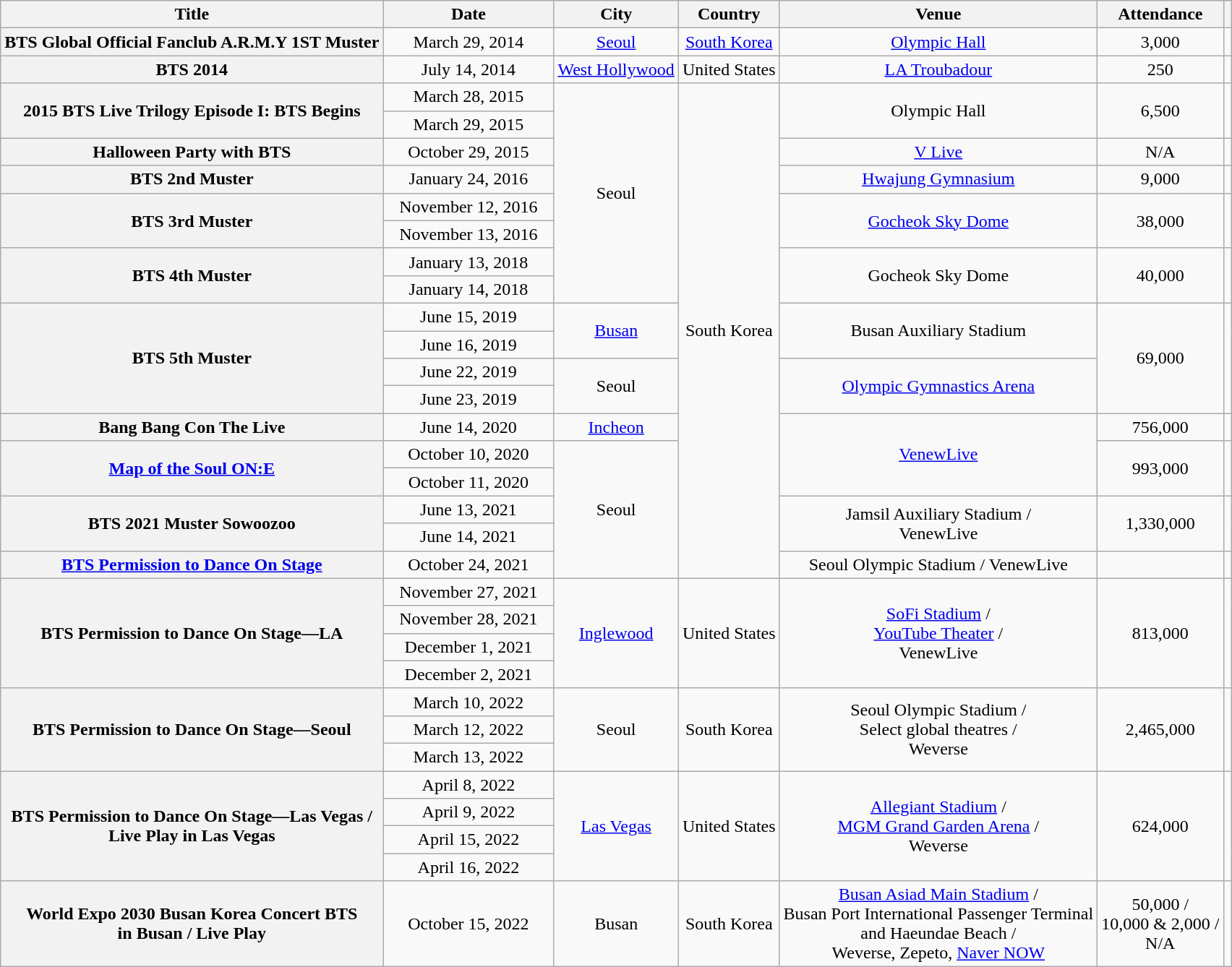<table class="wikitable plainrowheaders" style="text-align:center;">
<tr>
<th scope="col">Title</th>
<th scope="col" width="150">Date</th>
<th scope="col">City</th>
<th scope="col">Country</th>
<th scope="col">Venue</th>
<th scope="col">Attendance</th>
<th scope="col" class="unsortable"></th>
</tr>
<tr>
<th scope="row">BTS Global Official Fanclub A.R.M.Y 1ST Muster</th>
<td>March 29, 2014</td>
<td><a href='#'>Seoul</a></td>
<td><a href='#'>South Korea</a></td>
<td><a href='#'>Olympic Hall</a></td>
<td>3,000</td>
<td style="text-align:center;"></td>
</tr>
<tr>
<th scope="row">BTS 2014 <Show & Prove Concert></th>
<td>July 14, 2014</td>
<td><a href='#'>West Hollywood</a></td>
<td>United States</td>
<td><a href='#'>LA Troubadour</a></td>
<td>250</td>
<td style="text-align:center;"></td>
</tr>
<tr>
<th scope="row" rowspan="2">2015 BTS Live Trilogy Episode I: BTS Begins</th>
<td>March 28, 2015</td>
<td rowspan="8">Seoul</td>
<td rowspan="18">South Korea</td>
<td rowspan="2">Olympic Hall</td>
<td rowspan="2">6,500</td>
<td style="text-align:center;" rowspan="2"></td>
</tr>
<tr>
<td>March 29, 2015</td>
</tr>
<tr>
<th scope="row">Halloween Party with BTS</th>
<td>October 29, 2015</td>
<td><a href='#'>V Live</a></td>
<td>N/A</td>
<td style="text-align:center;"></td>
</tr>
<tr>
<th scope="row">BTS 2nd Muster </th>
<td>January 24, 2016</td>
<td><a href='#'>Hwajung Gymnasium</a></td>
<td>9,000</td>
<td style="text-align:center;"></td>
</tr>
<tr>
<th scope="row" rowspan="2">BTS 3rd Muster </th>
<td>November 12, 2016</td>
<td rowspan="2"><a href='#'>Gocheok Sky Dome</a></td>
<td rowspan="2">38,000</td>
<td style="text-align:center;" rowspan="2"></td>
</tr>
<tr>
<td>November 13, 2016</td>
</tr>
<tr>
<th scope="row" rowspan="2">BTS 4th Muster </th>
<td>January 13, 2018</td>
<td rowspan="2">Gocheok Sky Dome</td>
<td rowspan="2">40,000</td>
<td style="text-align:center;" rowspan="2"></td>
</tr>
<tr>
<td>January 14, 2018</td>
</tr>
<tr>
<th scope="row" rowspan="4">BTS 5th Muster </th>
<td>June 15, 2019</td>
<td rowspan="2"><a href='#'>Busan</a></td>
<td rowspan="2">Busan Auxiliary Stadium</td>
<td rowspan="4">69,000</td>
<td rowspan="4"></td>
</tr>
<tr>
<td>June 16, 2019</td>
</tr>
<tr>
<td>June 22, 2019</td>
<td rowspan="2">Seoul</td>
<td rowspan="2"><a href='#'>Olympic Gymnastics Arena</a></td>
</tr>
<tr>
<td>June 23, 2019</td>
</tr>
<tr>
<th scope="row">Bang Bang Con The Live</th>
<td>June 14, 2020</td>
<td><a href='#'>Incheon</a></td>
<td rowspan="3"><a href='#'>VenewLive</a></td>
<td>756,000</td>
<td style="text-align:center;"></td>
</tr>
<tr>
<th scope="row" rowspan="2"><a href='#'>Map of the Soul ON:E</a></th>
<td>October 10, 2020</td>
<td rowspan="5">Seoul</td>
<td rowspan="2">993,000</td>
<td rowspan="2"></td>
</tr>
<tr>
<td>October 11, 2020</td>
</tr>
<tr>
<th scope="row" rowspan="2">BTS 2021 Muster Sowoozoo</th>
<td>June 13, 2021</td>
<td rowspan="2">Jamsil Auxiliary Stadium / <br>VenewLive</td>
<td rowspan="2">1,330,000</td>
<td rowspan="2"></td>
</tr>
<tr>
<td>June 14, 2021</td>
</tr>
<tr>
<th scope="row"><a href='#'>BTS Permission to Dance On Stage</a></th>
<td>October 24, 2021</td>
<td>Seoul Olympic Stadium / VenewLive</td>
<td></td>
<td></td>
</tr>
<tr>
<th scope="row" rowspan="4">BTS Permission to Dance On Stage—LA</th>
<td>November 27, 2021</td>
<td rowspan="4"><a href='#'>Inglewood</a></td>
<td rowspan="4">United States</td>
<td rowspan="4"><a href='#'>SoFi Stadium</a> /<br><a href='#'>YouTube Theater</a> /<br>VenewLive</td>
<td rowspan="4">813,000</td>
<td rowspan="4"></td>
</tr>
<tr>
<td>November 28, 2021</td>
</tr>
<tr>
<td>December 1, 2021</td>
</tr>
<tr>
<td>December 2, 2021</td>
</tr>
<tr>
<th scope="row" rowspan="3">BTS Permission to Dance On Stage—Seoul</th>
<td>March 10, 2022</td>
<td rowspan="3">Seoul</td>
<td rowspan="3">South Korea</td>
<td rowspan="3">Seoul Olympic Stadium /<br>Select global theatres /<br>Weverse</td>
<td rowspan="3">2,465,000</td>
<td rowspan="3"></td>
</tr>
<tr>
<td>March 12, 2022</td>
</tr>
<tr>
<td>March 13, 2022</td>
</tr>
<tr>
<th scope="row" rowspan="4">BTS Permission to Dance On Stage—Las Vegas /<br>Live Play in Las Vegas</th>
<td>April 8, 2022</td>
<td rowspan="4"><a href='#'>Las Vegas</a></td>
<td rowspan="4">United States</td>
<td rowspan="4"><a href='#'>Allegiant Stadium</a> /<br><a href='#'>MGM Grand Garden Arena</a> /<br>Weverse</td>
<td rowspan="4">624,000</td>
<td rowspan="4"></td>
</tr>
<tr>
<td>April 9, 2022</td>
</tr>
<tr>
<td>April 15, 2022</td>
</tr>
<tr>
<td>April 16, 2022</td>
</tr>
<tr>
<th scope="row">World Expo 2030 Busan Korea Concert BTS <br> <Yet To Come> in Busan / Live Play</th>
<td>October 15, 2022</td>
<td>Busan</td>
<td>South Korea</td>
<td><a href='#'>Busan Asiad Main Stadium</a> /<br>Busan Port International Passenger Terminal <br> and Haeundae Beach /<br>Weverse, Zepeto, <a href='#'>Naver NOW</a></td>
<td>50,000 /<br>10,000 & 2,000 /<br>N/A</td>
<td></td>
</tr>
</table>
